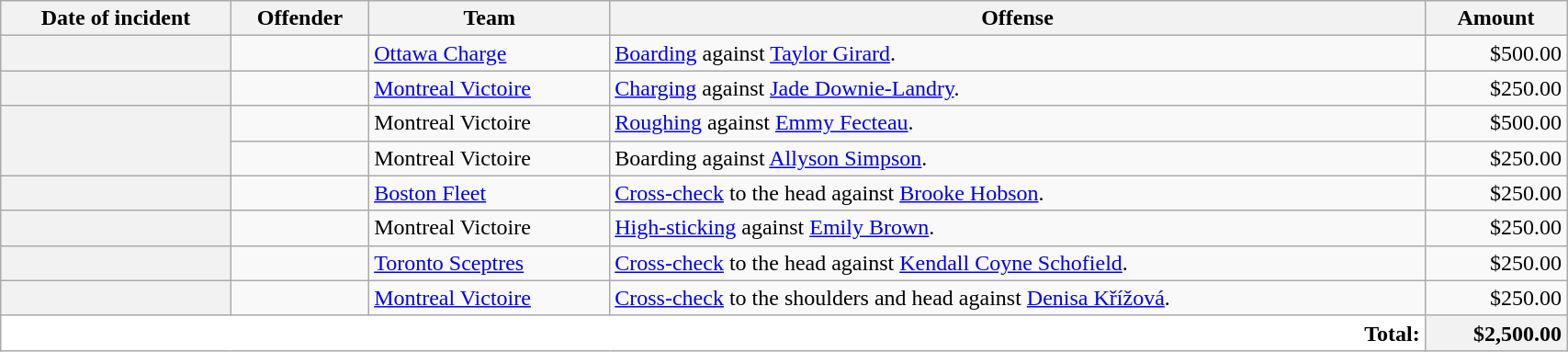<table class="wikitable sortable" style="width: 90%;">
<tr>
<th scope="col">Date of incident</th>
<th scope="col">Offender</th>
<th scope="col">Team</th>
<th scope="col">Offense</th>
<th scope="col">Amount</th>
</tr>
<tr>
<th scope="row"></th>
<td></td>
<td><a href='#'>Ottawa Charge</a></td>
<td><a href='#'>Boarding</a> against <a href='#'>Taylor Girard</a>.</td>
<td style="text-align: right;" data-sort-value="50000">$500.00</td>
</tr>
<tr>
<th scope="row"></th>
<td></td>
<td><a href='#'>Montreal Victoire</a></td>
<td><a href='#'>Charging</a> against <a href='#'>Jade Downie-Landry</a>.</td>
<td style="text-align: right;" data-sort-value="25000">$250.00</td>
</tr>
<tr>
<th scope="rowgroup" rowspan="2"></th>
<td></td>
<td>Montreal Victoire</td>
<td><a href='#'>Roughing</a> against <a href='#'>Emmy Fecteau</a>.</td>
<td style="text-align: right;" data-sort-value="50000">$500.00</td>
</tr>
<tr>
<td></td>
<td>Montreal Victoire</td>
<td>Boarding against <a href='#'>Allyson Simpson</a>.</td>
<td style="text-align: right;" data-sort-value="25000">$250.00</td>
</tr>
<tr>
<th scope="row"></th>
<td></td>
<td><a href='#'>Boston Fleet</a></td>
<td><a href='#'>Cross-check</a> to the head against <a href='#'>Brooke Hobson</a>.</td>
<td style="text-align: right;" data-sort-value="25000">$250.00</td>
</tr>
<tr>
<th scope="row"></th>
<td></td>
<td>Montreal Victoire</td>
<td><a href='#'>High-sticking</a> against <a href='#'>Emily Brown</a>.</td>
<td style="text-align: right;" data-sort-value="25000">$250.00</td>
</tr>
<tr>
<th scope="row"></th>
<td></td>
<td><a href='#'>Toronto Sceptres</a></td>
<td><a href='#'>Cross-check</a> to the head against <a href='#'>Kendall Coyne Schofield</a>.</td>
<td style="text-align: right;" data-sort-value="25000">$250.00</td>
</tr>
<tr>
<th scope="row"></th>
<td></td>
<td><a href='#'>Montreal Victoire</a></td>
<td><a href='#'>Cross-check</a> to the shoulders and head against <a href='#'>Denisa Křížová</a>.</td>
<td style="text-align: right;" data-sort-value="25000">$250.00</td>
</tr>
<tr>
<th colspan="4" style="text-align:right; border:0; background:#fff;">Total:</th>
<th style="text-align: right;">$2,500.00</th>
</tr>
</table>
